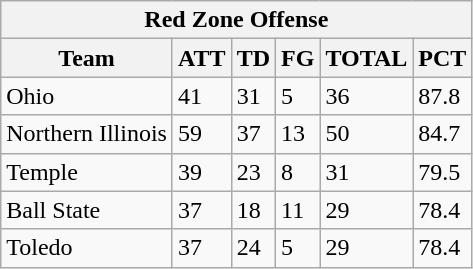<table class="wikitable">
<tr>
<th colspan="7" style="text-align:center;">Red Zone Offense</th>
</tr>
<tr>
<th>Team</th>
<th>ATT</th>
<th>TD</th>
<th>FG</th>
<th>TOTAL</th>
<th>PCT</th>
</tr>
<tr>
<td>Ohio</td>
<td>41</td>
<td>31</td>
<td>5</td>
<td>36</td>
<td>87.8</td>
</tr>
<tr>
<td>Northern Illinois</td>
<td>59</td>
<td>37</td>
<td>13</td>
<td>50</td>
<td>84.7</td>
</tr>
<tr>
<td>Temple</td>
<td>39</td>
<td>23</td>
<td>8</td>
<td>31</td>
<td>79.5</td>
</tr>
<tr>
<td>Ball State</td>
<td>37</td>
<td>18</td>
<td>11</td>
<td>29</td>
<td>78.4</td>
</tr>
<tr>
<td>Toledo</td>
<td>37</td>
<td>24</td>
<td>5</td>
<td>29</td>
<td>78.4</td>
</tr>
</table>
